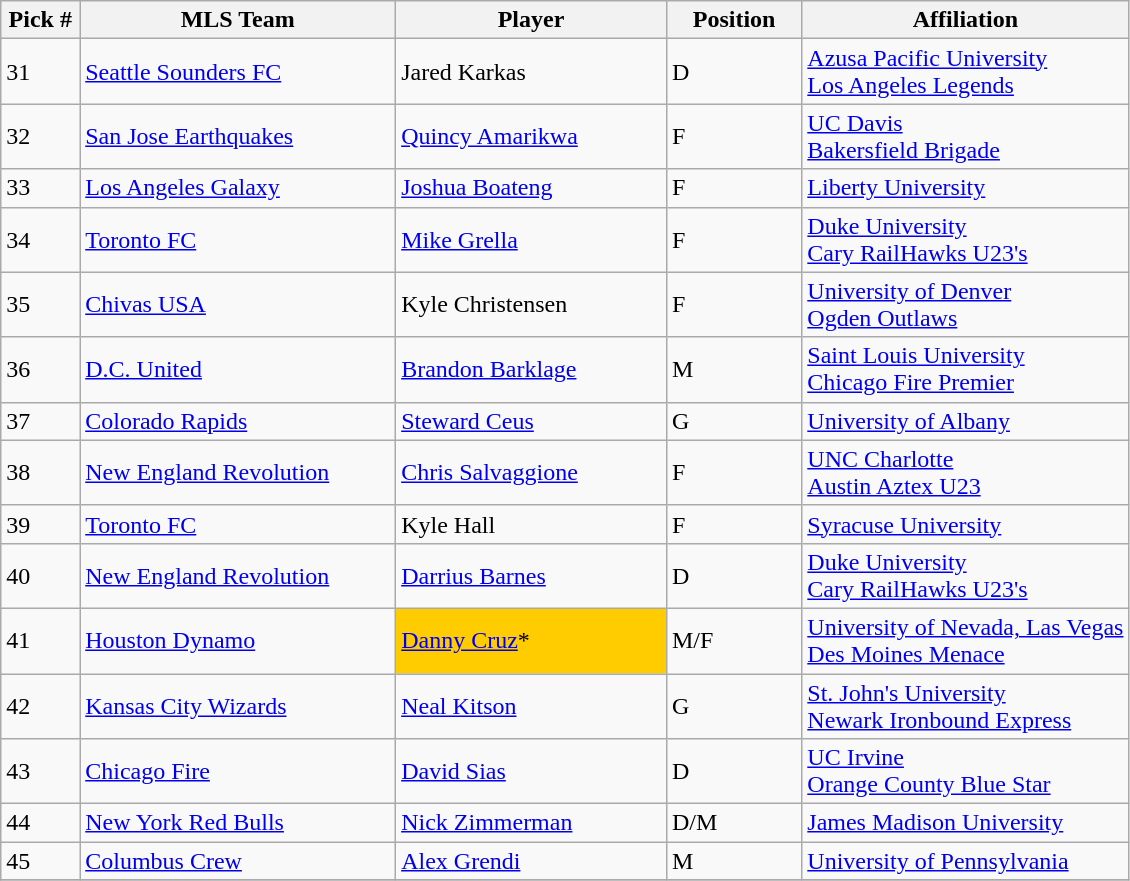<table class="wikitable sortable">
<tr>
<th width=7%>Pick #</th>
<th width=28%>MLS Team</th>
<th width=24%>Player</th>
<th width=12%>Position</th>
<th>Affiliation</th>
</tr>
<tr>
<td>31</td>
<td><a href='#'>Seattle Sounders FC</a></td>
<td> Jared Karkas</td>
<td>D</td>
<td><a href='#'>Azusa Pacific University</a><br><a href='#'>Los Angeles Legends</a></td>
</tr>
<tr>
<td>32</td>
<td><a href='#'>San Jose Earthquakes</a></td>
<td> <a href='#'>Quincy Amarikwa</a></td>
<td>F</td>
<td><a href='#'>UC Davis</a><br><a href='#'>Bakersfield Brigade</a></td>
</tr>
<tr>
<td>33</td>
<td><a href='#'>Los Angeles Galaxy</a></td>
<td> <a href='#'>Joshua Boateng</a></td>
<td>F</td>
<td><a href='#'>Liberty University</a></td>
</tr>
<tr>
<td>34</td>
<td><a href='#'>Toronto FC</a></td>
<td> <a href='#'>Mike Grella</a></td>
<td>F</td>
<td><a href='#'>Duke University</a><br><a href='#'>Cary RailHawks U23's</a></td>
</tr>
<tr>
<td>35</td>
<td><a href='#'>Chivas USA</a> </td>
<td> Kyle Christensen</td>
<td>F</td>
<td><a href='#'>University of Denver</a><br><a href='#'>Ogden Outlaws</a></td>
</tr>
<tr>
<td>36</td>
<td><a href='#'>D.C. United</a></td>
<td> <a href='#'>Brandon Barklage</a></td>
<td>M</td>
<td><a href='#'>Saint Louis University</a><br><a href='#'>Chicago Fire Premier</a></td>
</tr>
<tr>
<td>37</td>
<td><a href='#'>Colorado Rapids</a></td>
<td> <a href='#'>Steward Ceus</a></td>
<td>G</td>
<td><a href='#'>University of Albany</a></td>
</tr>
<tr>
<td>38</td>
<td><a href='#'>New England Revolution</a></td>
<td> <a href='#'>Chris Salvaggione</a></td>
<td>F</td>
<td><a href='#'>UNC Charlotte</a><br><a href='#'>Austin Aztex U23</a></td>
</tr>
<tr>
<td>39</td>
<td><a href='#'>Toronto FC</a> </td>
<td> Kyle Hall</td>
<td>F</td>
<td><a href='#'>Syracuse University</a></td>
</tr>
<tr>
<td>40</td>
<td><a href='#'>New England Revolution</a></td>
<td> <a href='#'>Darrius Barnes</a></td>
<td>D</td>
<td><a href='#'>Duke University</a><br><a href='#'>Cary RailHawks U23's</a></td>
</tr>
<tr>
<td>41</td>
<td><a href='#'>Houston Dynamo</a></td>
<td style="background:#FFCC00"> <a href='#'>Danny Cruz</a>*</td>
<td>M/F</td>
<td><a href='#'>University of Nevada, Las Vegas</a><br><a href='#'>Des Moines Menace</a></td>
</tr>
<tr>
<td>42</td>
<td><a href='#'>Kansas City Wizards</a> </td>
<td> <a href='#'>Neal Kitson</a></td>
<td>G</td>
<td><a href='#'>St. John's University</a><br><a href='#'>Newark Ironbound Express</a></td>
</tr>
<tr>
<td>43</td>
<td><a href='#'>Chicago Fire</a></td>
<td> <a href='#'>David Sias</a></td>
<td>D</td>
<td><a href='#'>UC Irvine</a><br><a href='#'>Orange County Blue Star</a></td>
</tr>
<tr>
<td>44</td>
<td><a href='#'>New York Red Bulls</a></td>
<td> <a href='#'>Nick Zimmerman</a></td>
<td>D/M</td>
<td><a href='#'>James Madison University</a></td>
</tr>
<tr>
<td>45</td>
<td><a href='#'>Columbus Crew</a></td>
<td> <a href='#'>Alex Grendi</a></td>
<td>M</td>
<td><a href='#'>University of Pennsylvania</a></td>
</tr>
<tr>
</tr>
</table>
